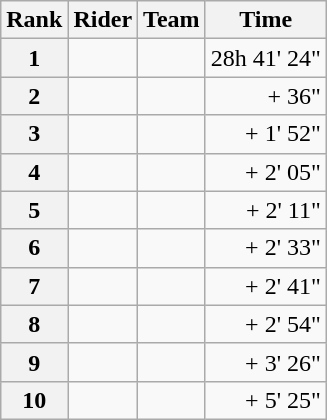<table class="wikitable" margin-bottom:0;">
<tr>
<th scope="col">Rank</th>
<th scope="col">Rider</th>
<th scope="col">Team</th>
<th scope="col">Time</th>
</tr>
<tr>
<th scope="row">1</th>
<td> </td>
<td></td>
<td align="right">28h 41' 24"</td>
</tr>
<tr>
<th scope="row">2</th>
<td></td>
<td></td>
<td align="right">+ 36"</td>
</tr>
<tr>
<th scope="row">3</th>
<td></td>
<td></td>
<td align="right">+ 1' 52"</td>
</tr>
<tr>
<th scope="row">4</th>
<td></td>
<td></td>
<td align="right">+ 2' 05"</td>
</tr>
<tr>
<th scope="row">5</th>
<td></td>
<td></td>
<td align="right">+ 2' 11"</td>
</tr>
<tr>
<th scope="row">6</th>
<td></td>
<td></td>
<td align="right">+ 2' 33"</td>
</tr>
<tr>
<th scope="row">7</th>
<td></td>
<td></td>
<td align="right">+ 2' 41"</td>
</tr>
<tr>
<th scope="row">8</th>
<td></td>
<td></td>
<td align="right">+ 2' 54"</td>
</tr>
<tr>
<th scope="row">9</th>
<td></td>
<td></td>
<td align="right">+ 3' 26"</td>
</tr>
<tr>
<th scope="row">10</th>
<td></td>
<td></td>
<td align="right">+ 5' 25"</td>
</tr>
</table>
